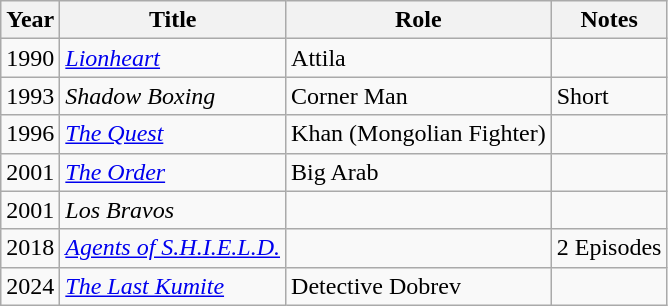<table class="wikitable">
<tr>
<th>Year</th>
<th>Title</th>
<th>Role</th>
<th>Notes</th>
</tr>
<tr>
<td>1990</td>
<td><em><a href='#'>Lionheart</a></em></td>
<td>Attila</td>
<td></td>
</tr>
<tr>
<td>1993</td>
<td><em>Shadow Boxing</em></td>
<td>Corner Man</td>
<td>Short</td>
</tr>
<tr>
<td>1996</td>
<td><em><a href='#'>The Quest</a></em></td>
<td>Khan (Mongolian Fighter)</td>
<td></td>
</tr>
<tr>
<td>2001</td>
<td><em><a href='#'>The Order</a></em></td>
<td>Big Arab</td>
<td></td>
</tr>
<tr>
<td>2001</td>
<td><em>Los Bravos</em></td>
<td></td>
<td></td>
</tr>
<tr>
<td>2018</td>
<td><em><a href='#'>Agents of S.H.I.E.L.D.</a></em></td>
<td></td>
<td>2 Episodes</td>
</tr>
<tr>
<td>2024</td>
<td><em><a href='#'>The Last Kumite</a></em></td>
<td>Detective Dobrev</td>
<td></td>
</tr>
</table>
